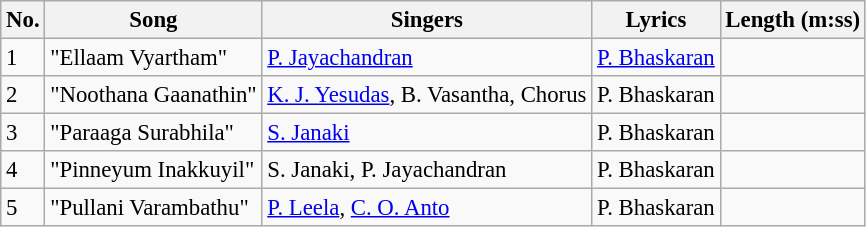<table class="wikitable" style="font-size:95%;">
<tr>
<th>No.</th>
<th>Song</th>
<th>Singers</th>
<th>Lyrics</th>
<th>Length (m:ss)</th>
</tr>
<tr>
<td>1</td>
<td>"Ellaam Vyartham"</td>
<td><a href='#'>P. Jayachandran</a></td>
<td><a href='#'>P. Bhaskaran</a></td>
<td></td>
</tr>
<tr>
<td>2</td>
<td>"Noothana Gaanathin"</td>
<td><a href='#'>K. J. Yesudas</a>, B. Vasantha, Chorus</td>
<td>P. Bhaskaran</td>
<td></td>
</tr>
<tr>
<td>3</td>
<td>"Paraaga Surabhila"</td>
<td><a href='#'>S. Janaki</a></td>
<td>P. Bhaskaran</td>
<td></td>
</tr>
<tr>
<td>4</td>
<td>"Pinneyum Inakkuyil"</td>
<td>S. Janaki, P. Jayachandran</td>
<td>P. Bhaskaran</td>
<td></td>
</tr>
<tr>
<td>5</td>
<td>"Pullani Varambathu"</td>
<td><a href='#'>P. Leela</a>, <a href='#'>C. O. Anto</a></td>
<td>P. Bhaskaran</td>
<td></td>
</tr>
</table>
